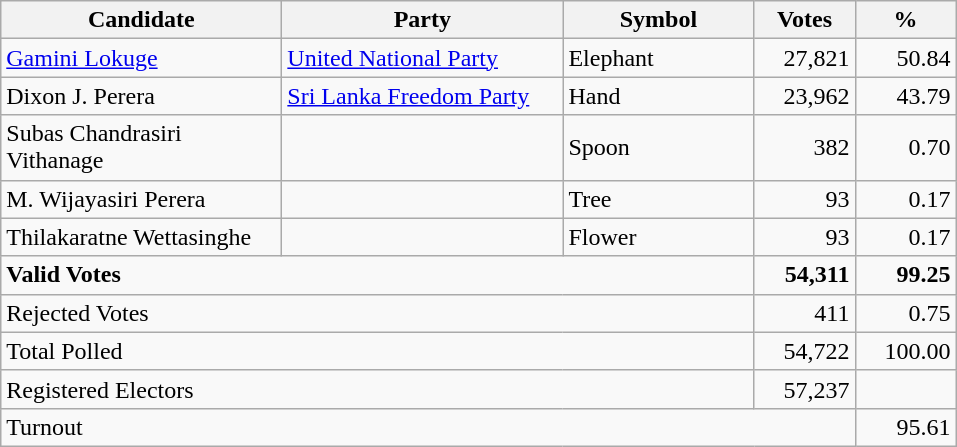<table class="wikitable" border="1" style="text-align:right;">
<tr>
<th align=left width="180">Candidate</th>
<th align=left width="180">Party</th>
<th align=left width="120">Symbol</th>
<th align=left width="60">Votes</th>
<th align=left width="60">%</th>
</tr>
<tr>
<td align=left><a href='#'>Gamini Lokuge</a></td>
<td align=left><a href='#'>United National Party</a></td>
<td align=left>Elephant</td>
<td align=right>27,821</td>
<td align=right>50.84</td>
</tr>
<tr>
<td align=left>Dixon J. Perera</td>
<td align=left><a href='#'>Sri Lanka Freedom Party</a></td>
<td align=left>Hand</td>
<td align=right>23,962</td>
<td align=right>43.79</td>
</tr>
<tr>
<td align=left>Subas Chandrasiri Vithanage</td>
<td align=left></td>
<td align=left>Spoon</td>
<td align=right>382</td>
<td align=right>0.70</td>
</tr>
<tr>
<td align=left>M. Wijayasiri Perera</td>
<td align=left></td>
<td align=left>Tree</td>
<td align=right>93</td>
<td align=right>0.17</td>
</tr>
<tr>
<td align=left>Thilakaratne Wettasinghe</td>
<td align=left></td>
<td align=left>Flower</td>
<td align=right>93</td>
<td align=right>0.17</td>
</tr>
<tr>
<td align=left colspan=3><strong>Valid Votes</strong></td>
<td align=right><strong>54,311</strong></td>
<td align=right><strong>99.25</strong></td>
</tr>
<tr>
<td align=left colspan=3>Rejected Votes</td>
<td align=right>411</td>
<td align=right>0.75</td>
</tr>
<tr>
<td align=left colspan=3>Total Polled</td>
<td align=right>54,722</td>
<td align=right>100.00</td>
</tr>
<tr>
<td align=left colspan=3>Registered Electors</td>
<td align=right>57,237</td>
<td></td>
</tr>
<tr>
<td align=left colspan=4>Turnout</td>
<td align=right>95.61</td>
</tr>
</table>
